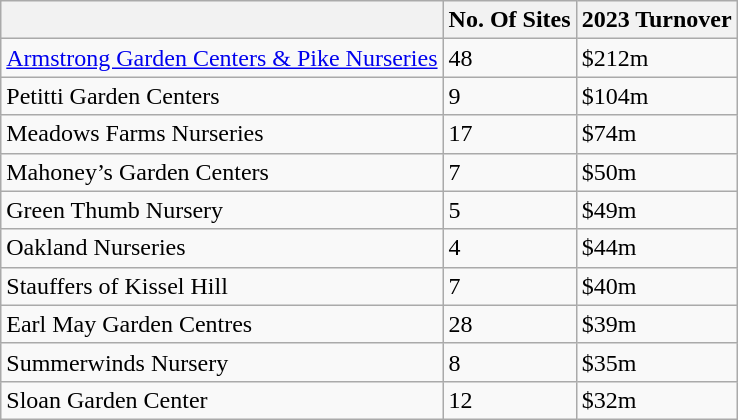<table class="wikitable">
<tr>
<th></th>
<th>No. Of Sites</th>
<th>2023 Turnover</th>
</tr>
<tr>
<td><a href='#'>Armstrong Garden Centers & Pike Nurseries</a></td>
<td>48</td>
<td>$212m</td>
</tr>
<tr>
<td>Petitti Garden Centers</td>
<td>9</td>
<td>$104m</td>
</tr>
<tr>
<td>Meadows Farms Nurseries</td>
<td>17</td>
<td>$74m</td>
</tr>
<tr>
<td>Mahoney’s Garden Centers</td>
<td>7</td>
<td>$50m</td>
</tr>
<tr>
<td>Green Thumb Nursery</td>
<td>5</td>
<td>$49m</td>
</tr>
<tr>
<td>Oakland Nurseries</td>
<td>4</td>
<td>$44m</td>
</tr>
<tr>
<td>Stauffers of Kissel Hill</td>
<td>7</td>
<td>$40m</td>
</tr>
<tr>
<td>Earl May Garden Centres</td>
<td>28</td>
<td>$39m</td>
</tr>
<tr>
<td>Summerwinds Nursery</td>
<td>8</td>
<td>$35m</td>
</tr>
<tr>
<td>Sloan Garden Center</td>
<td>12</td>
<td>$32m</td>
</tr>
</table>
